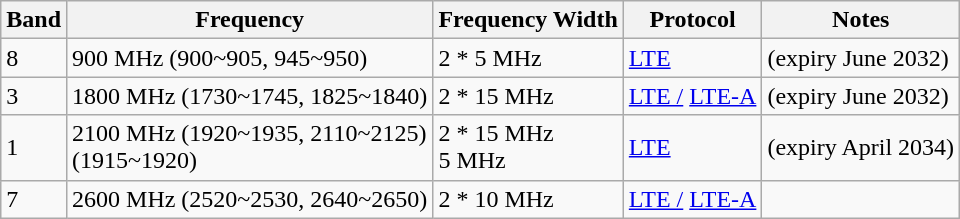<table class="wikitable sortable">
<tr>
<th>Band</th>
<th>Frequency</th>
<th>Frequency Width</th>
<th>Protocol</th>
<th>Notes</th>
</tr>
<tr>
<td>8</td>
<td>900 MHz (900~905, 945~950)</td>
<td>2 * 5 MHz</td>
<td><a href='#'>LTE</a></td>
<td>(expiry June 2032)</td>
</tr>
<tr>
<td>3</td>
<td>1800 MHz (1730~1745, 1825~1840)</td>
<td>2 * 15 MHz</td>
<td><a href='#'>LTE /</a> <a href='#'>LTE-A</a></td>
<td>(expiry June 2032)</td>
</tr>
<tr>
<td>1</td>
<td>2100 MHz (1920~1935, 2110~2125)<br>(1915~1920)</td>
<td>2 * 15 MHz<br>5 MHz</td>
<td><a href='#'>LTE</a></td>
<td>(expiry April 2034)</td>
</tr>
<tr>
<td>7</td>
<td>2600 MHz (2520~2530, 2640~2650)</td>
<td>2 * 10 MHz</td>
<td><a href='#'>LTE /</a> <a href='#'>LTE-A</a></td>
<td></td>
</tr>
</table>
